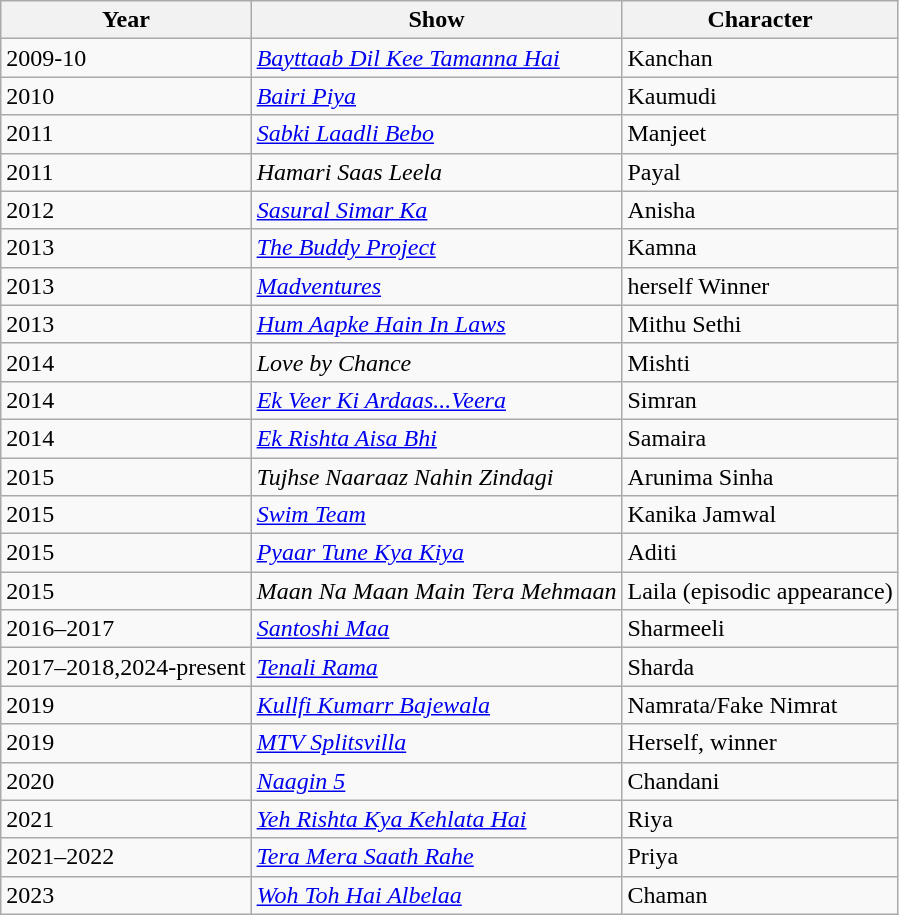<table class="wikitable">
<tr>
<th>Year</th>
<th>Show</th>
<th>Character</th>
</tr>
<tr>
<td>2009-10</td>
<td><em><a href='#'>Bayttaab Dil Kee Tamanna Hai</a></em></td>
<td>Kanchan</td>
</tr>
<tr>
<td>2010</td>
<td><em><a href='#'>Bairi Piya</a></em></td>
<td>Kaumudi</td>
</tr>
<tr>
<td>2011</td>
<td><em><a href='#'>Sabki Laadli Bebo</a></em></td>
<td>Manjeet</td>
</tr>
<tr>
<td>2011</td>
<td><em>Hamari Saas Leela</em></td>
<td>Payal</td>
</tr>
<tr>
<td>2012</td>
<td><em><a href='#'>Sasural Simar Ka</a></em></td>
<td>Anisha</td>
</tr>
<tr>
<td>2013</td>
<td><em><a href='#'>The Buddy Project</a></em></td>
<td>Kamna</td>
</tr>
<tr>
<td>2013</td>
<td><a href='#'><em>Madventures</em></a></td>
<td>herself Winner</td>
</tr>
<tr>
<td>2013</td>
<td><em><a href='#'>Hum Aapke Hain In Laws</a></em></td>
<td>Mithu Sethi</td>
</tr>
<tr>
<td>2014</td>
<td><em>Love by Chance</em></td>
<td>Mishti</td>
</tr>
<tr>
<td>2014</td>
<td><em><a href='#'>Ek Veer Ki Ardaas...Veera</a></em></td>
<td>Simran</td>
</tr>
<tr>
<td>2014</td>
<td><em><a href='#'>Ek Rishta Aisa Bhi</a></em></td>
<td>Samaira</td>
</tr>
<tr>
<td>2015</td>
<td><em>Tujhse Naaraaz Nahin Zindagi</em></td>
<td>Arunima Sinha</td>
</tr>
<tr>
<td>2015</td>
<td><em><a href='#'>Swim Team</a></em></td>
<td>Kanika Jamwal</td>
</tr>
<tr>
<td>2015</td>
<td><em><a href='#'>Pyaar Tune Kya Kiya</a></em></td>
<td>Aditi</td>
</tr>
<tr>
<td>2015</td>
<td><em>Maan Na Maan Main Tera Mehmaan</em></td>
<td>Laila (episodic appearance)</td>
</tr>
<tr>
<td>2016–2017</td>
<td><em><a href='#'>Santoshi Maa</a></em></td>
<td>Sharmeeli</td>
</tr>
<tr>
<td>2017–2018,2024-present</td>
<td><em><a href='#'>Tenali Rama</a></em></td>
<td>Sharda</td>
</tr>
<tr>
<td>2019</td>
<td><em><a href='#'>Kullfi Kumarr Bajewala</a></em></td>
<td>Namrata/Fake Nimrat</td>
</tr>
<tr>
<td>2019</td>
<td><em><a href='#'>MTV Splitsvilla</a></em></td>
<td>Herself, winner</td>
</tr>
<tr>
<td>2020</td>
<td><a href='#'><em>Naagin 5</em></a></td>
<td>Chandani</td>
</tr>
<tr>
<td>2021</td>
<td><em><a href='#'>Yeh Rishta Kya Kehlata Hai</a></em></td>
<td>Riya</td>
</tr>
<tr>
<td>2021–2022</td>
<td><em><a href='#'>Tera Mera Saath Rahe</a></em></td>
<td>Priya</td>
</tr>
<tr>
<td>2023</td>
<td><em><a href='#'>Woh Toh Hai Albelaa</a></em></td>
<td>Chaman</td>
</tr>
</table>
